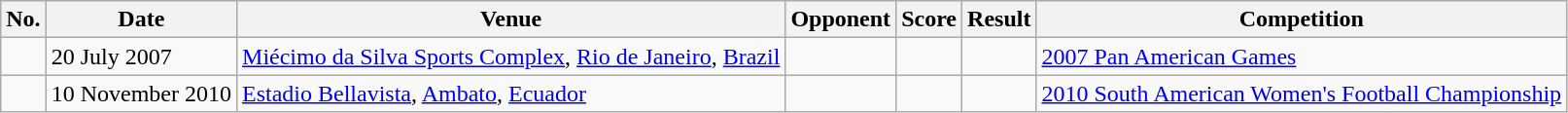<table class="wikitable">
<tr>
<th>No.</th>
<th>Date</th>
<th>Venue</th>
<th>Opponent</th>
<th>Score</th>
<th>Result</th>
<th>Competition</th>
</tr>
<tr>
<td></td>
<td>20 July 2007</td>
<td><a href='#'>Miécimo da Silva Sports Complex</a>, <a href='#'>Rio de Janeiro</a>, <a href='#'>Brazil</a></td>
<td></td>
<td></td>
<td></td>
<td><a href='#'>2007 Pan American Games</a></td>
</tr>
<tr>
<td></td>
<td>10 November 2010</td>
<td><a href='#'>Estadio Bellavista</a>, <a href='#'>Ambato</a>, <a href='#'>Ecuador</a></td>
<td></td>
<td></td>
<td></td>
<td><a href='#'>2010 South American Women's Football Championship</a></td>
</tr>
</table>
